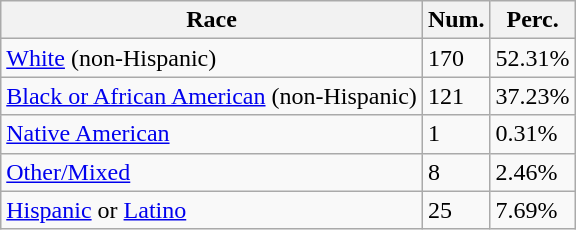<table class="wikitable">
<tr>
<th>Race</th>
<th>Num.</th>
<th>Perc.</th>
</tr>
<tr>
<td><a href='#'>White</a> (non-Hispanic)</td>
<td>170</td>
<td>52.31%</td>
</tr>
<tr>
<td><a href='#'>Black or African American</a> (non-Hispanic)</td>
<td>121</td>
<td>37.23%</td>
</tr>
<tr>
<td><a href='#'>Native American</a></td>
<td>1</td>
<td>0.31%</td>
</tr>
<tr>
<td><a href='#'>Other/Mixed</a></td>
<td>8</td>
<td>2.46%</td>
</tr>
<tr>
<td><a href='#'>Hispanic</a> or <a href='#'>Latino</a></td>
<td>25</td>
<td>7.69%</td>
</tr>
</table>
